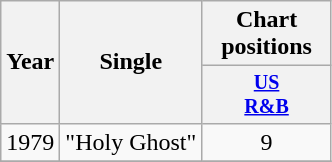<table class="wikitable" style="text-align:center;">
<tr>
<th rowspan="2">Year</th>
<th rowspan="2">Single</th>
<th colspan="3">Chart positions</th>
</tr>
<tr style="font-size:smaller;">
<th width="80"><a href='#'>US<br>R&B</a></th>
</tr>
<tr>
<td rowspan="1">1979</td>
<td align="left">"Holy Ghost"</td>
<td>9</td>
</tr>
<tr>
</tr>
</table>
